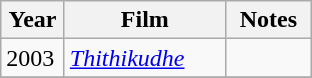<table class="wikitable sortable">
<tr>
<th rowspan="2" style="width:35px;">Year</th>
<th rowspan="2" style="width:100px;">Film</th>
<th rowspan="2"  style="text-align:center; width:50px;" class="unsortable">Notes</th>
</tr>
<tr>
</tr>
<tr>
<td>2003</td>
<td><em><a href='#'>Thithikudhe</a></em></td>
<td></td>
</tr>
<tr>
</tr>
</table>
